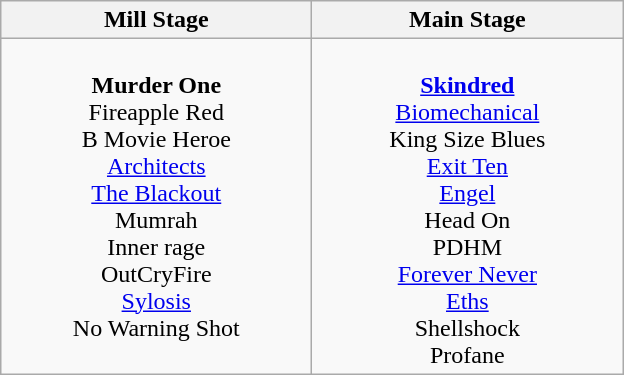<table class="wikitable">
<tr>
<th>Mill Stage</th>
<th>Main Stage</th>
</tr>
<tr>
<td style="text-align:center; vertical-align:top; width:200px;"><br><strong>Murder One</strong><br>
Fireapple Red<br>
B Movie Heroe<br>
<a href='#'>Architects</a><br>
<a href='#'>The Blackout</a><br>
Mumrah<br>
Inner rage<br>
OutCryFire<br>
<a href='#'>Sylosis</a><br>
No Warning Shot</td>
<td style="text-align:center; vertical-align:top; width:200px;"><br><strong><a href='#'>Skindred</a></strong><br>
<a href='#'>Biomechanical</a><br>
King Size Blues<br>
<a href='#'>Exit Ten</a><br>
<a href='#'>Engel</a><br>
Head On<br>
PDHM<br>
<a href='#'>Forever Never</a><br>
<a href='#'>Eths</a><br>
Shellshock<br>
Profane<br></td>
</tr>
</table>
